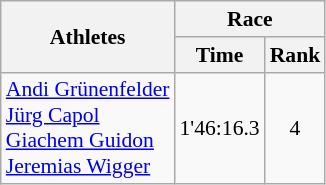<table class="wikitable" border="1" style="font-size:90%">
<tr>
<th rowspan=2>Athletes</th>
<th colspan=2>Race</th>
</tr>
<tr>
<th>Time</th>
<th>Rank</th>
</tr>
<tr>
<td><a href='#'>Andi Grünenfelder</a><br><a href='#'>Jürg Capol</a><br><a href='#'>Giachem Guidon</a><br><a href='#'>Jeremias Wigger</a></td>
<td align=center>1'46:16.3</td>
<td align=center>4</td>
</tr>
</table>
